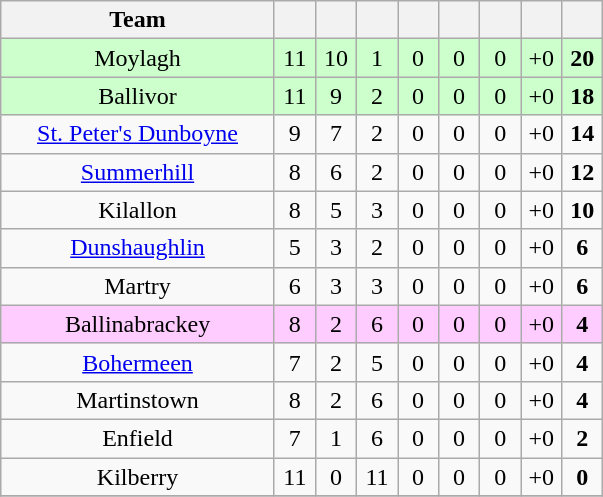<table class="wikitable" style="text-align:center">
<tr>
<th width="175">Team</th>
<th width="20"></th>
<th width="20"></th>
<th width="20"></th>
<th width="20"></th>
<th width="20"></th>
<th width="20"></th>
<th width="20"></th>
<th width="20"></th>
</tr>
<tr style="background:#cfc;">
<td>Moylagh</td>
<td>11</td>
<td>10</td>
<td>1</td>
<td>0</td>
<td>0</td>
<td>0</td>
<td>+0</td>
<td><strong>20</strong></td>
</tr>
<tr style="background:#cfc;">
<td>Ballivor</td>
<td>11</td>
<td>9</td>
<td>2</td>
<td>0</td>
<td>0</td>
<td>0</td>
<td>+0</td>
<td><strong>18</strong></td>
</tr>
<tr>
<td><a href='#'>St. Peter's Dunboyne</a></td>
<td>9</td>
<td>7</td>
<td>2</td>
<td>0</td>
<td>0</td>
<td>0</td>
<td>+0</td>
<td><strong>14</strong></td>
</tr>
<tr>
<td><a href='#'>Summerhill</a></td>
<td>8</td>
<td>6</td>
<td>2</td>
<td>0</td>
<td>0</td>
<td>0</td>
<td>+0</td>
<td><strong>12</strong></td>
</tr>
<tr>
<td>Kilallon</td>
<td>8</td>
<td>5</td>
<td>3</td>
<td>0</td>
<td>0</td>
<td>0</td>
<td>+0</td>
<td><strong>10</strong></td>
</tr>
<tr>
<td><a href='#'>Dunshaughlin</a></td>
<td>5</td>
<td>3</td>
<td>2</td>
<td>0</td>
<td>0</td>
<td>0</td>
<td>+0</td>
<td><strong>6</strong></td>
</tr>
<tr>
<td>Martry</td>
<td>6</td>
<td>3</td>
<td>3</td>
<td>0</td>
<td>0</td>
<td>0</td>
<td>+0</td>
<td><strong>6</strong></td>
</tr>
<tr style="background:#fcf;">
<td>Ballinabrackey</td>
<td>8</td>
<td>2</td>
<td>6</td>
<td>0</td>
<td>0</td>
<td>0</td>
<td>+0</td>
<td><strong>4</strong></td>
</tr>
<tr>
<td><a href='#'>Bohermeen</a></td>
<td>7</td>
<td>2</td>
<td>5</td>
<td>0</td>
<td>0</td>
<td>0</td>
<td>+0</td>
<td><strong>4</strong></td>
</tr>
<tr>
<td>Martinstown</td>
<td>8</td>
<td>2</td>
<td>6</td>
<td>0</td>
<td>0</td>
<td>0</td>
<td>+0</td>
<td><strong>4</strong></td>
</tr>
<tr>
<td>Enfield</td>
<td>7</td>
<td>1</td>
<td>6</td>
<td>0</td>
<td>0</td>
<td>0</td>
<td>+0</td>
<td><strong>2</strong></td>
</tr>
<tr>
<td>Kilberry</td>
<td>11</td>
<td>0</td>
<td>11</td>
<td>0</td>
<td>0</td>
<td>0</td>
<td>+0</td>
<td><strong>0</strong></td>
</tr>
<tr>
</tr>
</table>
